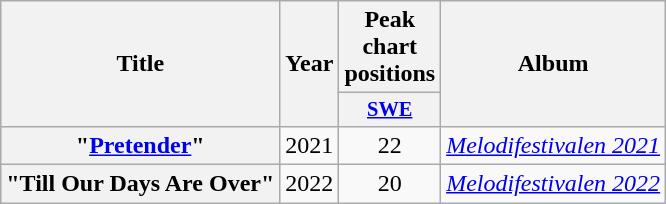<table class="wikitable plainrowheaders" style="text-align:center;">
<tr>
<th scope="col" rowspan="2">Title</th>
<th scope="col" rowspan="2">Year</th>
<th scope="col" colspan="1">Peak chart positions</th>
<th scope="col" rowspan="2">Album</th>
</tr>
<tr>
<th scope="col" style="width:3em;font-size:85%;"><a href='#'>SWE</a><br></th>
</tr>
<tr>
<th scope="row">"<a href='#'>Pretender</a>"</th>
<td>2021</td>
<td>22</td>
<td><em><a href='#'>Melodifestivalen 2021</a></em></td>
</tr>
<tr>
<th scope="row">"Till Our Days Are Over"</th>
<td>2022</td>
<td>20<br></td>
<td><em><a href='#'>Melodifestivalen 2022</a></em></td>
</tr>
</table>
